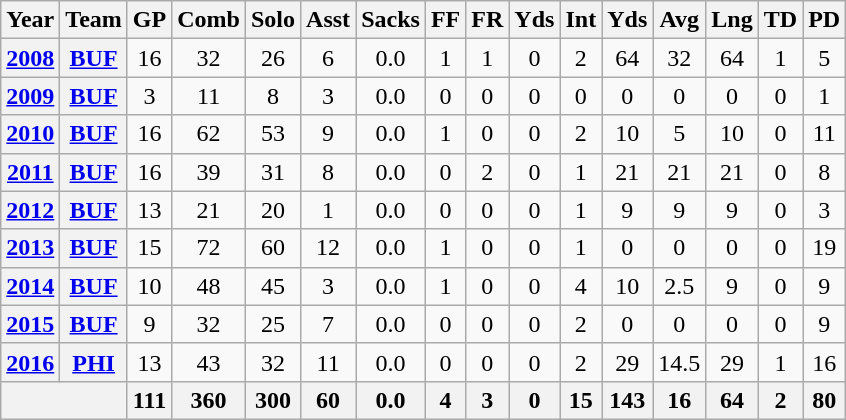<table class="wikitable" style="text-align: center;">
<tr>
<th>Year</th>
<th>Team</th>
<th>GP</th>
<th>Comb</th>
<th>Solo</th>
<th>Asst</th>
<th>Sacks</th>
<th>FF</th>
<th>FR</th>
<th>Yds</th>
<th>Int</th>
<th>Yds</th>
<th>Avg</th>
<th>Lng</th>
<th>TD</th>
<th>PD</th>
</tr>
<tr>
<th><a href='#'>2008</a></th>
<th><a href='#'>BUF</a></th>
<td>16</td>
<td>32</td>
<td>26</td>
<td>6</td>
<td>0.0</td>
<td>1</td>
<td>1</td>
<td>0</td>
<td>2</td>
<td>64</td>
<td>32</td>
<td>64</td>
<td>1</td>
<td>5</td>
</tr>
<tr>
<th><a href='#'>2009</a></th>
<th><a href='#'>BUF</a></th>
<td>3</td>
<td>11</td>
<td>8</td>
<td>3</td>
<td>0.0</td>
<td>0</td>
<td>0</td>
<td>0</td>
<td>0</td>
<td>0</td>
<td>0</td>
<td>0</td>
<td>0</td>
<td>1</td>
</tr>
<tr>
<th><a href='#'>2010</a></th>
<th><a href='#'>BUF</a></th>
<td>16</td>
<td>62</td>
<td>53</td>
<td>9</td>
<td>0.0</td>
<td>1</td>
<td>0</td>
<td>0</td>
<td>2</td>
<td>10</td>
<td>5</td>
<td>10</td>
<td>0</td>
<td>11</td>
</tr>
<tr>
<th><a href='#'>2011</a></th>
<th><a href='#'>BUF</a></th>
<td>16</td>
<td>39</td>
<td>31</td>
<td>8</td>
<td>0.0</td>
<td>0</td>
<td>2</td>
<td>0</td>
<td>1</td>
<td>21</td>
<td>21</td>
<td>21</td>
<td>0</td>
<td>8</td>
</tr>
<tr>
<th><a href='#'>2012</a></th>
<th><a href='#'>BUF</a></th>
<td>13</td>
<td>21</td>
<td>20</td>
<td>1</td>
<td>0.0</td>
<td>0</td>
<td>0</td>
<td>0</td>
<td>1</td>
<td>9</td>
<td>9</td>
<td>9</td>
<td>0</td>
<td>3</td>
</tr>
<tr>
<th><a href='#'>2013</a></th>
<th><a href='#'>BUF</a></th>
<td>15</td>
<td>72</td>
<td>60</td>
<td>12</td>
<td>0.0</td>
<td>1</td>
<td>0</td>
<td>0</td>
<td>1</td>
<td>0</td>
<td>0</td>
<td>0</td>
<td>0</td>
<td>19</td>
</tr>
<tr>
<th><a href='#'>2014</a></th>
<th><a href='#'>BUF</a></th>
<td>10</td>
<td>48</td>
<td>45</td>
<td>3</td>
<td>0.0</td>
<td>1</td>
<td>0</td>
<td>0</td>
<td>4</td>
<td>10</td>
<td>2.5</td>
<td>9</td>
<td>0</td>
<td>9</td>
</tr>
<tr>
<th><a href='#'>2015</a></th>
<th><a href='#'>BUF</a></th>
<td>9</td>
<td>32</td>
<td>25</td>
<td>7</td>
<td>0.0</td>
<td>0</td>
<td>0</td>
<td>0</td>
<td>2</td>
<td>0</td>
<td>0</td>
<td>0</td>
<td>0</td>
<td>9</td>
</tr>
<tr>
<th><a href='#'>2016</a></th>
<th><a href='#'>PHI</a></th>
<td>13</td>
<td>43</td>
<td>32</td>
<td>11</td>
<td>0.0</td>
<td>0</td>
<td>0</td>
<td>0</td>
<td>2</td>
<td>29</td>
<td>14.5</td>
<td>29</td>
<td>1</td>
<td>16</td>
</tr>
<tr>
<th colspan="2"></th>
<th>111</th>
<th>360</th>
<th>300</th>
<th>60</th>
<th>0.0</th>
<th>4</th>
<th>3</th>
<th>0</th>
<th>15</th>
<th>143</th>
<th>16</th>
<th>64</th>
<th>2</th>
<th>80</th>
</tr>
</table>
